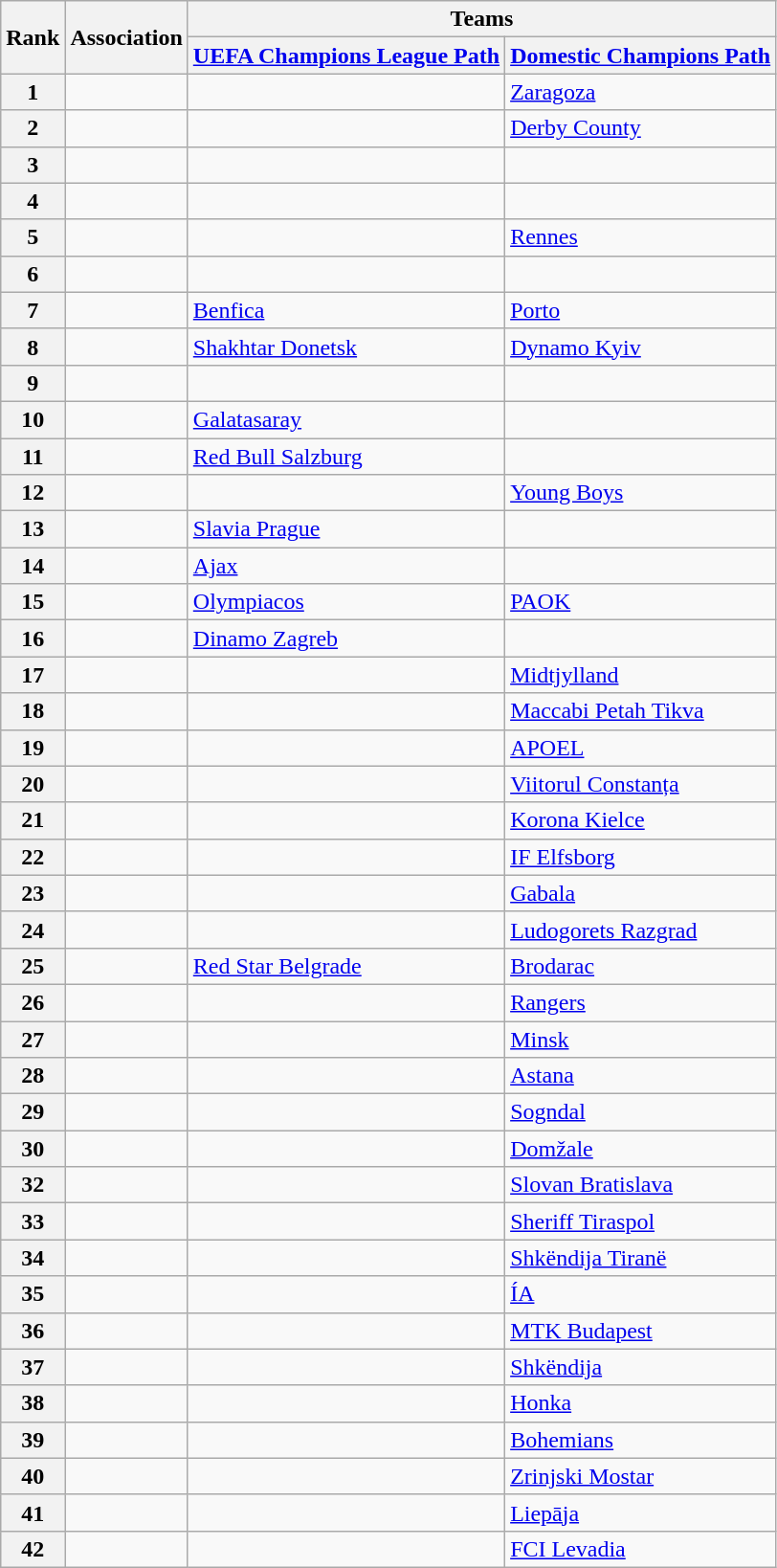<table class="wikitable">
<tr>
<th rowspan=2>Rank</th>
<th rowspan=2>Association</th>
<th colspan=2>Teams</th>
</tr>
<tr>
<th><a href='#'>UEFA Champions League Path</a></th>
<th><a href='#'>Domestic Champions Path</a></th>
</tr>
<tr>
<th>1</th>
<td></td>
<td></td>
<td><a href='#'>Zaragoza</a> </td>
</tr>
<tr>
<th>2</th>
<td></td>
<td></td>
<td><a href='#'>Derby County</a> </td>
</tr>
<tr>
<th>3</th>
<td></td>
<td></td>
<td></td>
</tr>
<tr>
<th>4</th>
<td></td>
<td></td>
<td></td>
</tr>
<tr>
<th>5</th>
<td></td>
<td></td>
<td><a href='#'>Rennes</a> </td>
</tr>
<tr>
<th>6</th>
<td></td>
<td></td>
<td></td>
</tr>
<tr>
<th>7</th>
<td></td>
<td><a href='#'>Benfica</a></td>
<td><a href='#'>Porto</a> </td>
</tr>
<tr>
<th>8</th>
<td></td>
<td><a href='#'>Shakhtar Donetsk</a></td>
<td><a href='#'>Dynamo Kyiv</a> </td>
</tr>
<tr>
<th>9</th>
<td></td>
<td></td>
<td></td>
</tr>
<tr>
<th>10</th>
<td></td>
<td><a href='#'>Galatasaray</a> </td>
<td></td>
</tr>
<tr>
<th>11</th>
<td></td>
<td><a href='#'>Red Bull Salzburg</a> </td>
<td></td>
</tr>
<tr>
<th>12</th>
<td></td>
<td></td>
<td><a href='#'>Young Boys</a> </td>
</tr>
<tr>
<th>13</th>
<td></td>
<td><a href='#'>Slavia Prague</a> </td>
<td></td>
</tr>
<tr>
<th>14</th>
<td></td>
<td><a href='#'>Ajax</a> </td>
<td></td>
</tr>
<tr>
<th>15</th>
<td></td>
<td><a href='#'>Olympiacos</a></td>
<td><a href='#'>PAOK</a> </td>
</tr>
<tr>
<th>16</th>
<td></td>
<td><a href='#'>Dinamo Zagreb</a> </td>
<td></td>
</tr>
<tr>
<th>17</th>
<td></td>
<td></td>
<td><a href='#'>Midtjylland</a> </td>
</tr>
<tr>
<th>18</th>
<td></td>
<td></td>
<td><a href='#'>Maccabi Petah Tikva</a> </td>
</tr>
<tr>
<th>19</th>
<td></td>
<td></td>
<td><a href='#'>APOEL</a> </td>
</tr>
<tr>
<th>20</th>
<td></td>
<td></td>
<td><a href='#'>Viitorul Constanța</a> </td>
</tr>
<tr>
<th>21</th>
<td></td>
<td></td>
<td><a href='#'>Korona Kielce</a> </td>
</tr>
<tr>
<th>22</th>
<td></td>
<td></td>
<td><a href='#'>IF Elfsborg</a> </td>
</tr>
<tr>
<th>23</th>
<td></td>
<td></td>
<td><a href='#'>Gabala</a> </td>
</tr>
<tr>
<th>24</th>
<td></td>
<td></td>
<td><a href='#'>Ludogorets Razgrad</a> </td>
</tr>
<tr>
<th>25</th>
<td></td>
<td><a href='#'>Red Star Belgrade</a></td>
<td><a href='#'>Brodarac</a> </td>
</tr>
<tr>
<th>26</th>
<td></td>
<td></td>
<td><a href='#'>Rangers</a> </td>
</tr>
<tr>
<th>27</th>
<td></td>
<td></td>
<td><a href='#'>Minsk</a> </td>
</tr>
<tr>
<th>28</th>
<td></td>
<td></td>
<td><a href='#'>Astana</a> </td>
</tr>
<tr>
<th>29</th>
<td></td>
<td></td>
<td><a href='#'>Sogndal</a> </td>
</tr>
<tr>
<th>30</th>
<td></td>
<td></td>
<td><a href='#'>Domžale</a> </td>
</tr>
<tr>
<th>32</th>
<td></td>
<td></td>
<td><a href='#'>Slovan Bratislava</a> </td>
</tr>
<tr>
<th>33</th>
<td></td>
<td></td>
<td><a href='#'>Sheriff Tiraspol</a> </td>
</tr>
<tr>
<th>34</th>
<td></td>
<td></td>
<td><a href='#'>Shkëndija Tiranë</a> </td>
</tr>
<tr>
<th>35</th>
<td></td>
<td></td>
<td><a href='#'>ÍA</a> </td>
</tr>
<tr>
<th>36</th>
<td></td>
<td></td>
<td><a href='#'>MTK Budapest</a> </td>
</tr>
<tr>
<th>37</th>
<td></td>
<td></td>
<td><a href='#'>Shkëndija</a> </td>
</tr>
<tr>
<th>38</th>
<td></td>
<td></td>
<td><a href='#'>Honka</a> </td>
</tr>
<tr>
<th>39</th>
<td></td>
<td></td>
<td><a href='#'>Bohemians</a> </td>
</tr>
<tr>
<th>40</th>
<td></td>
<td></td>
<td><a href='#'>Zrinjski Mostar</a> </td>
</tr>
<tr>
<th>41</th>
<td></td>
<td></td>
<td><a href='#'>Liepāja</a> </td>
</tr>
<tr>
<th>42</th>
<td></td>
<td></td>
<td><a href='#'>FCI Levadia</a> </td>
</tr>
</table>
